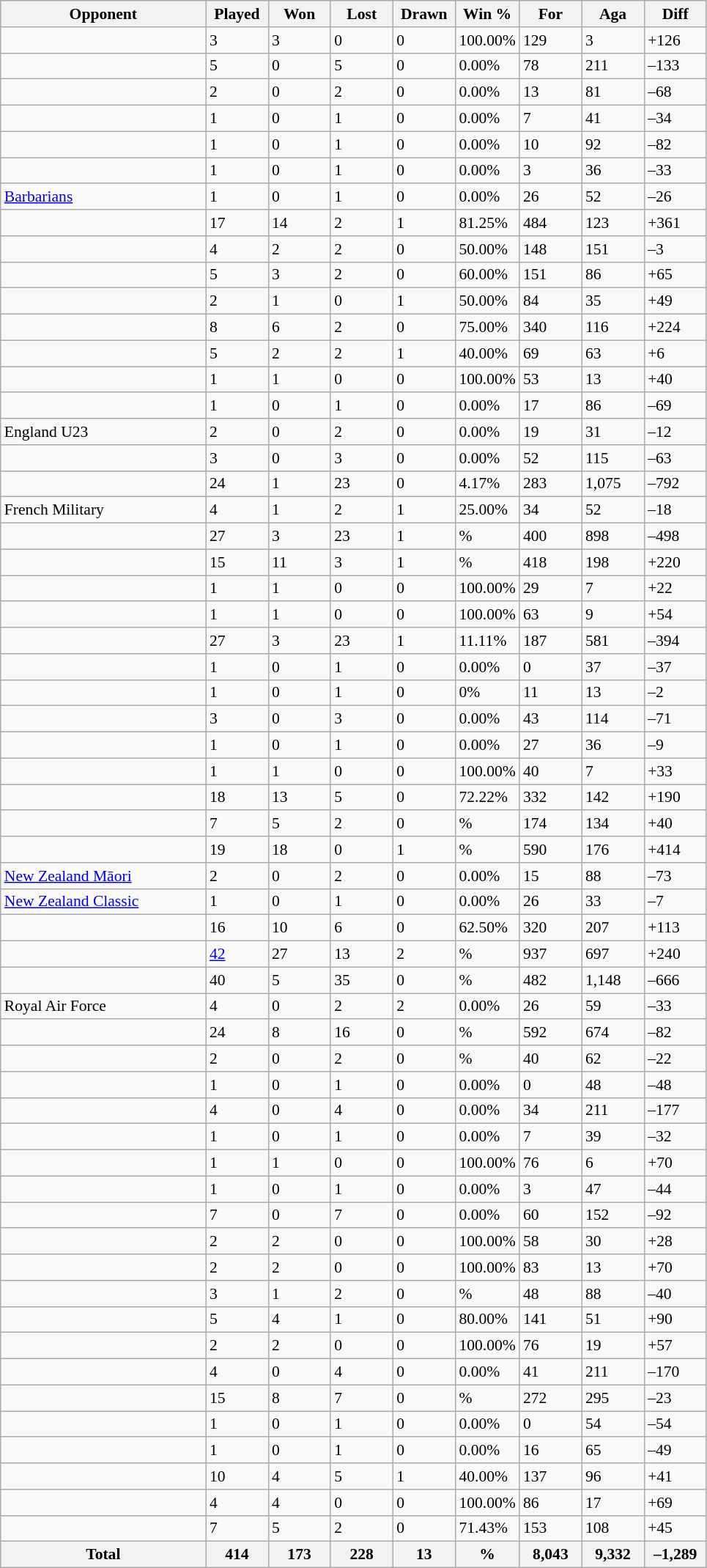<table class="wikitable sortable" style="font-size:90%">
<tr>
<th style="width:180px;">Opponent</th>
<th style="width:50px;">Played</th>
<th style="width:50px;">Won</th>
<th style="width:50px;">Lost</th>
<th style="width:50px;">Drawn</th>
<th style="width:50px;">Win %</th>
<th style="width:50px;">For</th>
<th style="width:50px;">Aga</th>
<th style="width:50px;">Diff</th>
</tr>
<tr>
<td></td>
<td>3</td>
<td>3</td>
<td>0</td>
<td>0</td>
<td>100.00%</td>
<td>129</td>
<td>3</td>
<td>+126</td>
</tr>
<tr>
<td></td>
<td>5</td>
<td>0</td>
<td>5</td>
<td>0</td>
<td>0.00%</td>
<td>78</td>
<td>211</td>
<td>–133</td>
</tr>
<tr>
<td></td>
<td>2</td>
<td>0</td>
<td>2</td>
<td>0</td>
<td>0.00%</td>
<td>13</td>
<td>81</td>
<td>–68</td>
</tr>
<tr>
<td></td>
<td>1</td>
<td>0</td>
<td>1</td>
<td>0</td>
<td>0.00%</td>
<td>7</td>
<td>41</td>
<td>–34</td>
</tr>
<tr>
<td></td>
<td>1</td>
<td>0</td>
<td>1</td>
<td>0</td>
<td>0.00%</td>
<td>10</td>
<td>92</td>
<td>–82</td>
</tr>
<tr>
<td></td>
<td>1</td>
<td>0</td>
<td>1</td>
<td>0</td>
<td>0.00%</td>
<td>3</td>
<td>36</td>
<td>–33</td>
</tr>
<tr>
<td><a href='#'>Barbarians</a></td>
<td>1</td>
<td>0</td>
<td>1</td>
<td>0</td>
<td>0.00%</td>
<td>26</td>
<td>52</td>
<td>–26</td>
</tr>
<tr>
<td></td>
<td>17</td>
<td>14</td>
<td>2</td>
<td>1</td>
<td>81.25%</td>
<td>484</td>
<td>123</td>
<td>+361</td>
</tr>
<tr>
<td></td>
<td>4</td>
<td>2</td>
<td>2</td>
<td>0</td>
<td>50.00%</td>
<td>148</td>
<td>151</td>
<td>–3</td>
</tr>
<tr>
<td></td>
<td>5</td>
<td>3</td>
<td>2</td>
<td>0</td>
<td>60.00%</td>
<td>151</td>
<td>86</td>
<td>+65</td>
</tr>
<tr>
<td></td>
<td>2</td>
<td>1</td>
<td>0</td>
<td>1</td>
<td>50.00%</td>
<td>84</td>
<td>35</td>
<td>+49</td>
</tr>
<tr>
<td></td>
<td>8</td>
<td>6</td>
<td>2</td>
<td>0</td>
<td>75.00%</td>
<td>340</td>
<td>116</td>
<td>+224</td>
</tr>
<tr>
<td></td>
<td>5</td>
<td>2</td>
<td>2</td>
<td>1</td>
<td>40.00%</td>
<td>69</td>
<td>63</td>
<td>+6</td>
</tr>
<tr>
<td></td>
<td>1</td>
<td>1</td>
<td>0</td>
<td>0</td>
<td>100.00%</td>
<td>53</td>
<td>13</td>
<td>+40</td>
</tr>
<tr>
<td></td>
<td>1</td>
<td>0</td>
<td>1</td>
<td>0</td>
<td>0.00%</td>
<td>17</td>
<td>86</td>
<td>–69</td>
</tr>
<tr>
<td> England U23</td>
<td>2</td>
<td>0</td>
<td>2</td>
<td>0</td>
<td>0.00%</td>
<td>19</td>
<td>31</td>
<td>–12</td>
</tr>
<tr>
<td></td>
<td>3</td>
<td>0</td>
<td>3</td>
<td>0</td>
<td>0.00%</td>
<td>52</td>
<td>115</td>
<td>–63</td>
</tr>
<tr>
<td></td>
<td>24</td>
<td>1</td>
<td>23</td>
<td>0</td>
<td>4.17%</td>
<td>283</td>
<td>1,075</td>
<td>–792</td>
</tr>
<tr>
<td> French Military</td>
<td>4</td>
<td>1</td>
<td>2</td>
<td>1</td>
<td>25.00%</td>
<td>34</td>
<td>52</td>
<td>–18</td>
</tr>
<tr>
<td></td>
<td>27</td>
<td>3</td>
<td>23</td>
<td>1</td>
<td>%</td>
<td>400</td>
<td>898</td>
<td>–498</td>
</tr>
<tr>
<td></td>
<td>15</td>
<td>11</td>
<td>3</td>
<td>1</td>
<td>%</td>
<td>418</td>
<td>198</td>
<td>+220</td>
</tr>
<tr>
<td></td>
<td>1</td>
<td>1</td>
<td>0</td>
<td>0</td>
<td>100.00%</td>
<td>29</td>
<td>7</td>
<td>+22</td>
</tr>
<tr>
<td></td>
<td>1</td>
<td>1</td>
<td>0</td>
<td>0</td>
<td>100.00%</td>
<td>63</td>
<td>9</td>
<td>+54</td>
</tr>
<tr>
<td></td>
<td>27</td>
<td>3</td>
<td>23</td>
<td>1</td>
<td>11.11%</td>
<td>187</td>
<td>581</td>
<td>–394</td>
</tr>
<tr>
<td></td>
<td>1</td>
<td>0</td>
<td>1</td>
<td>0</td>
<td>0.00%</td>
<td>0</td>
<td>37</td>
<td>–37</td>
</tr>
<tr>
<td></td>
<td>1</td>
<td>0</td>
<td>1</td>
<td>0</td>
<td>0%</td>
<td>11</td>
<td>13</td>
<td>–2</td>
</tr>
<tr>
<td></td>
<td>3</td>
<td>0</td>
<td>3</td>
<td>0</td>
<td>0.00%</td>
<td>43</td>
<td>114</td>
<td>–71</td>
</tr>
<tr>
<td></td>
<td>1</td>
<td>0</td>
<td>1</td>
<td>0</td>
<td>0.00%</td>
<td>27</td>
<td>36</td>
<td>–9</td>
</tr>
<tr>
<td></td>
<td>1</td>
<td>1</td>
<td>0</td>
<td>0</td>
<td>100.00%</td>
<td>40</td>
<td>7</td>
<td>+33</td>
</tr>
<tr>
<td></td>
<td>18</td>
<td>13</td>
<td>5</td>
<td>0</td>
<td>72.22%</td>
<td>332</td>
<td>142</td>
<td>+190</td>
</tr>
<tr>
<td></td>
<td>7</td>
<td>5</td>
<td>2</td>
<td>0</td>
<td>%</td>
<td>174</td>
<td>134</td>
<td>+40</td>
</tr>
<tr>
<td></td>
<td>19</td>
<td>18</td>
<td>0</td>
<td>1</td>
<td>%</td>
<td>590</td>
<td>176</td>
<td>+414</td>
</tr>
<tr>
<td> <a href='#'>New Zealand Māori</a></td>
<td>2</td>
<td>0</td>
<td>2</td>
<td>0</td>
<td>0.00%</td>
<td>15</td>
<td>88</td>
<td>–73</td>
</tr>
<tr>
<td> <a href='#'>New Zealand Classic</a></td>
<td>1</td>
<td>0</td>
<td>1</td>
<td>0</td>
<td>0.00%</td>
<td>26</td>
<td>33</td>
<td>–7</td>
</tr>
<tr>
<td></td>
<td>16</td>
<td>10</td>
<td>6</td>
<td>0</td>
<td>62.50%</td>
<td>320</td>
<td>207</td>
<td>+113</td>
</tr>
<tr>
<td></td>
<td><a href='#'>42</a></td>
<td>27</td>
<td>13</td>
<td>2</td>
<td>%</td>
<td>937</td>
<td>697</td>
<td>+240</td>
</tr>
<tr>
<td></td>
<td>40</td>
<td>5</td>
<td>35</td>
<td>0</td>
<td>%</td>
<td>482</td>
<td>1,148</td>
<td>–666</td>
</tr>
<tr>
<td> Royal Air Force</td>
<td>4</td>
<td>0</td>
<td>2</td>
<td>2</td>
<td>0.00%</td>
<td>26</td>
<td>59</td>
<td>–33</td>
</tr>
<tr>
<td></td>
<td>24</td>
<td>8</td>
<td>16</td>
<td>0</td>
<td>%</td>
<td>592</td>
<td>674</td>
<td>–82</td>
</tr>
<tr>
<td></td>
<td>2</td>
<td>0</td>
<td>2</td>
<td>0</td>
<td>%</td>
<td>40</td>
<td>62</td>
<td>–22</td>
</tr>
<tr>
<td></td>
<td>1</td>
<td>0</td>
<td>1</td>
<td>0</td>
<td>0.00%</td>
<td>0</td>
<td>48</td>
<td>–48</td>
</tr>
<tr>
<td></td>
<td>4</td>
<td>0</td>
<td>4</td>
<td>0</td>
<td>0.00%</td>
<td>34</td>
<td>211</td>
<td>–177</td>
</tr>
<tr>
<td></td>
<td>1</td>
<td>0</td>
<td>1</td>
<td>0</td>
<td>0.00%</td>
<td>7</td>
<td>39</td>
<td>–32</td>
</tr>
<tr>
<td></td>
<td>1</td>
<td>1</td>
<td>0</td>
<td>0</td>
<td>100.00%</td>
<td>76</td>
<td>6</td>
<td>+70</td>
</tr>
<tr>
<td></td>
<td>1</td>
<td>0</td>
<td>1</td>
<td>0</td>
<td>0.00%</td>
<td>3</td>
<td>47</td>
<td>–44</td>
</tr>
<tr>
<td></td>
<td>7</td>
<td>0</td>
<td>7</td>
<td>0</td>
<td>0.00%</td>
<td>60</td>
<td>152</td>
<td>–92</td>
</tr>
<tr>
<td></td>
<td>2</td>
<td>2</td>
<td>0</td>
<td>0</td>
<td>100.00%</td>
<td>58</td>
<td>30</td>
<td>+28</td>
</tr>
<tr>
<td></td>
<td>2</td>
<td>2</td>
<td>0</td>
<td>0</td>
<td>100.00%</td>
<td>83</td>
<td>13</td>
<td>+70</td>
</tr>
<tr>
<td></td>
<td>3</td>
<td>1</td>
<td>2</td>
<td>0</td>
<td>%</td>
<td>48</td>
<td>88</td>
<td>–40</td>
</tr>
<tr>
<td></td>
<td>5</td>
<td>4</td>
<td>1</td>
<td>0</td>
<td>80.00%</td>
<td>141</td>
<td>51</td>
<td>+90</td>
</tr>
<tr>
<td></td>
<td>2</td>
<td>2</td>
<td>0</td>
<td>0</td>
<td>100.00%</td>
<td>76</td>
<td>19</td>
<td>+57</td>
</tr>
<tr>
<td></td>
<td>4</td>
<td>0</td>
<td>4</td>
<td>0</td>
<td>0.00%</td>
<td>41</td>
<td>211</td>
<td>–170</td>
</tr>
<tr>
<td></td>
<td>15</td>
<td>8</td>
<td>7</td>
<td>0</td>
<td>%</td>
<td>272</td>
<td>295</td>
<td>–23</td>
</tr>
<tr>
<td></td>
<td>1</td>
<td>0</td>
<td>1</td>
<td>0</td>
<td>0.00%</td>
<td>0</td>
<td>54</td>
<td>–54</td>
</tr>
<tr>
<td></td>
<td>1</td>
<td>0</td>
<td>1</td>
<td>0</td>
<td>0.00%</td>
<td>16</td>
<td>65</td>
<td>–49</td>
</tr>
<tr>
<td></td>
<td>10</td>
<td>4</td>
<td>5</td>
<td>1</td>
<td>40.00%</td>
<td>137</td>
<td>96</td>
<td>+41</td>
</tr>
<tr>
<td></td>
<td>4</td>
<td>4</td>
<td>0</td>
<td>0</td>
<td>100.00%</td>
<td>86</td>
<td>17</td>
<td>+69</td>
</tr>
<tr>
<td></td>
<td>7</td>
<td>5</td>
<td>2</td>
<td>0</td>
<td>71.43%</td>
<td>153</td>
<td>108</td>
<td>+45</td>
</tr>
<tr class="sortbottom">
<th>Total</th>
<th>414</th>
<th>173</th>
<th>228</th>
<th>13</th>
<th>%</th>
<th>8,043</th>
<th>9,332</th>
<th>–1,289</th>
</tr>
</table>
